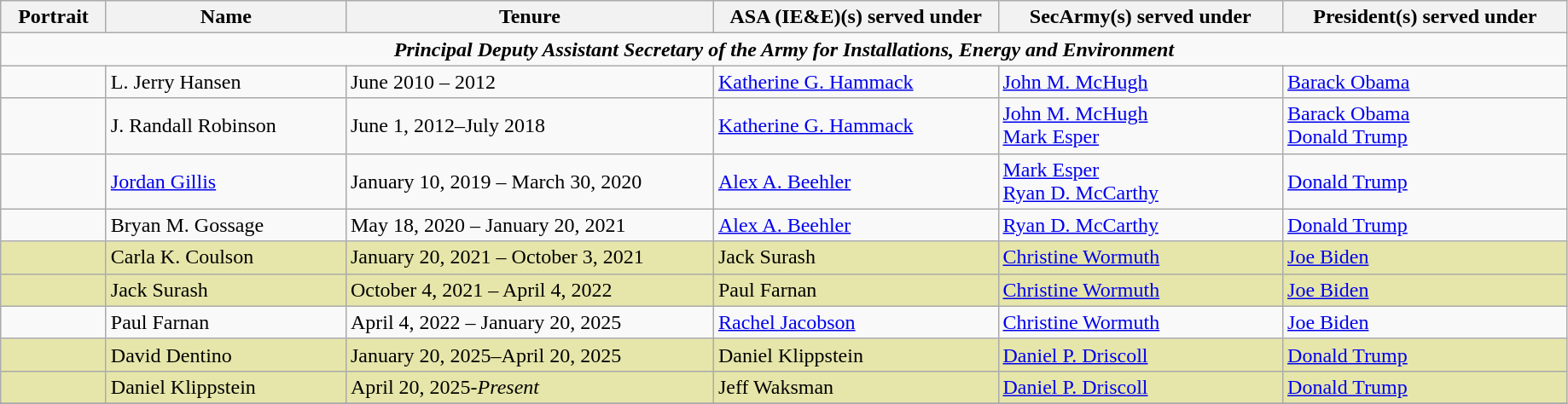<table class="wikitable">
<tr>
<th scope="col" width="75">Portrait</th>
<th scope="col" width="180">Name</th>
<th scope="col" width="280">Tenure</th>
<th scope="col" width="215">ASA (IE&E)(s) served under</th>
<th scope="col" width="215">SecArmy(s) served under</th>
<th scope="col" width="215">President(s) served under</th>
</tr>
<tr>
<td colspan="6" align="center"><strong><em>Principal Deputy Assistant Secretary of the Army for Installations, Energy and Environment</em></strong></td>
</tr>
<tr>
<td></td>
<td>L. Jerry Hansen</td>
<td>June 2010 – 2012</td>
<td><a href='#'>Katherine G. Hammack</a></td>
<td><a href='#'>John M. McHugh</a></td>
<td><a href='#'>Barack Obama</a></td>
</tr>
<tr>
<td></td>
<td>J. Randall Robinson</td>
<td>June 1, 2012–July 2018</td>
<td><a href='#'>Katherine G. Hammack</a></td>
<td><a href='#'>John M. McHugh</a><br><a href='#'>Mark Esper</a></td>
<td><a href='#'>Barack Obama</a><br><a href='#'>Donald Trump</a></td>
</tr>
<tr>
<td></td>
<td><a href='#'>Jordan Gillis</a></td>
<td>January 10, 2019 – March 30, 2020</td>
<td><a href='#'>Alex A. Beehler</a></td>
<td><a href='#'>Mark Esper</a><br><a href='#'>Ryan D. McCarthy</a></td>
<td><a href='#'>Donald Trump</a></td>
</tr>
<tr>
<td></td>
<td>Bryan M. Gossage</td>
<td>May 18, 2020 – January 20, 2021</td>
<td><a href='#'>Alex A. Beehler</a></td>
<td><a href='#'>Ryan D. McCarthy</a></td>
<td><a href='#'>Donald Trump</a></td>
</tr>
<tr>
<td style="background:#E6E6AA;"></td>
<td style="background:#E6E6AA;">Carla K. Coulson<br></td>
<td style="background:#E6E6AA;">January 20, 2021 – October 3, 2021</td>
<td style="background:#E6E6AA;">Jack Surash</td>
<td style="background:#E6E6AA;"><a href='#'>Christine Wormuth</a></td>
<td style="background:#E6E6AA;"><a href='#'>Joe Biden</a></td>
</tr>
<tr>
<td style="background:#E6E6AA;"></td>
<td style="background:#E6E6AA;">Jack Surash<br></td>
<td style="background:#E6E6AA;">October 4, 2021 – April 4, 2022</td>
<td style="background:#E6E6AA;">Paul Farnan</td>
<td style="background:#E6E6AA;"><a href='#'>Christine Wormuth</a></td>
<td style="background:#E6E6AA;"><a href='#'>Joe Biden</a></td>
</tr>
<tr>
<td></td>
<td>Paul Farnan</td>
<td>April 4, 2022 – January 20, 2025</td>
<td><a href='#'>Rachel Jacobson</a></td>
<td><a href='#'>Christine Wormuth</a></td>
<td><a href='#'>Joe Biden</a></td>
</tr>
<tr>
<td style="background:#E6E6AA;"></td>
<td style="background:#E6E6AA;">David Dentino<br></td>
<td style="background:#E6E6AA;">January 20, 2025–April 20, 2025</td>
<td style="background:#E6E6AA;">Daniel Klippstein</td>
<td style="background:#E6E6AA;"><a href='#'>Daniel P. Driscoll</a></td>
<td style="background:#E6E6AA;"><a href='#'>Donald Trump</a></td>
</tr>
<tr>
<td style="background:#E6E6AA;"></td>
<td style="background:#E6E6AA;">Daniel Klippstein<br></td>
<td style="background:#E6E6AA;">April 20, 2025-<em>Present</em></td>
<td style="background:#E6E6AA;">Jeff Waksman</td>
<td style="background:#E6E6AA;"><a href='#'>Daniel P. Driscoll</a></td>
<td style="background:#E6E6AA;"><a href='#'>Donald Trump</a></td>
</tr>
<tr>
</tr>
</table>
